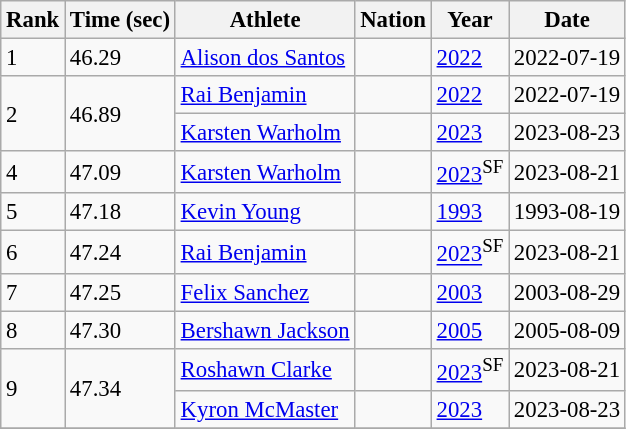<table class=wikitable style="font-size:95%">
<tr>
<th>Rank</th>
<th>Time (sec)</th>
<th>Athlete</th>
<th>Nation</th>
<th>Year</th>
<th>Date</th>
</tr>
<tr>
<td>1</td>
<td>46.29</td>
<td><a href='#'>Alison dos Santos</a></td>
<td></td>
<td><a href='#'>2022</a></td>
<td>2022-07-19</td>
</tr>
<tr>
<td rowspan="2">2</td>
<td rowspan="2">46.89</td>
<td><a href='#'>Rai Benjamin</a></td>
<td></td>
<td><a href='#'>2022</a></td>
<td>2022-07-19</td>
</tr>
<tr>
<td><a href='#'>Karsten Warholm</a></td>
<td></td>
<td><a href='#'>2023</a></td>
<td>2023-08-23</td>
</tr>
<tr>
<td>4</td>
<td>47.09</td>
<td><a href='#'>Karsten Warholm</a></td>
<td></td>
<td><a href='#'>2023</a><sup>SF</sup></td>
<td>2023-08-21</td>
</tr>
<tr>
<td>5</td>
<td>47.18</td>
<td><a href='#'>Kevin Young</a></td>
<td></td>
<td><a href='#'>1993</a></td>
<td>1993-08-19</td>
</tr>
<tr>
<td>6</td>
<td>47.24</td>
<td><a href='#'>Rai Benjamin</a></td>
<td></td>
<td><a href='#'>2023</a><sup>SF</sup></td>
<td>2023-08-21</td>
</tr>
<tr>
<td>7</td>
<td>47.25</td>
<td><a href='#'>Felix Sanchez</a></td>
<td></td>
<td><a href='#'>2003</a></td>
<td>2003-08-29</td>
</tr>
<tr>
<td>8</td>
<td>47.30</td>
<td><a href='#'>Bershawn Jackson</a></td>
<td></td>
<td><a href='#'>2005</a></td>
<td>2005-08-09</td>
</tr>
<tr>
<td rowspan="2">9</td>
<td rowspan="2">47.34</td>
<td><a href='#'>Roshawn Clarke</a></td>
<td></td>
<td><a href='#'>2023</a><sup>SF</sup></td>
<td>2023-08-21</td>
</tr>
<tr>
<td><a href='#'>Kyron McMaster</a></td>
<td></td>
<td><a href='#'>2023</a></td>
<td>2023-08-23</td>
</tr>
<tr>
</tr>
</table>
